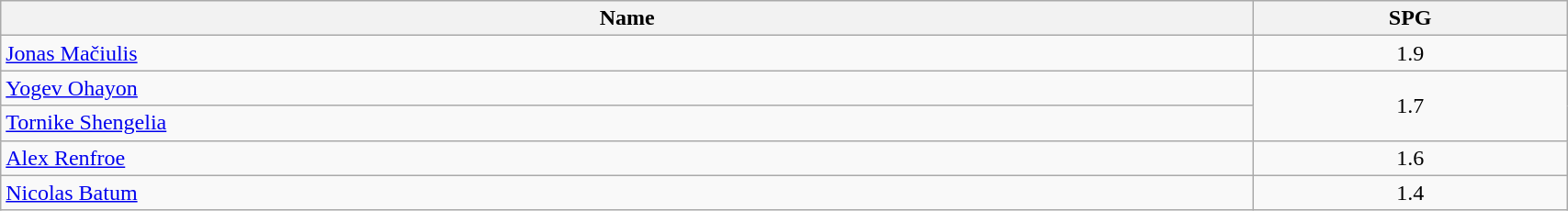<table class="wikitable" style="width:90%;">
<tr>
<th style="width:80%;">Name</th>
<th style="width:20%;">SPG</th>
</tr>
<tr>
<td> <a href='#'>Jonas Mačiulis</a></td>
<td align=center>1.9</td>
</tr>
<tr>
<td> <a href='#'>Yogev Ohayon</a></td>
<td align=center rowspan=2>1.7</td>
</tr>
<tr>
<td> <a href='#'>Tornike Shengelia</a></td>
</tr>
<tr>
<td> <a href='#'>Alex Renfroe</a></td>
<td align=center>1.6</td>
</tr>
<tr>
<td> <a href='#'>Nicolas Batum</a></td>
<td align=center>1.4</td>
</tr>
</table>
